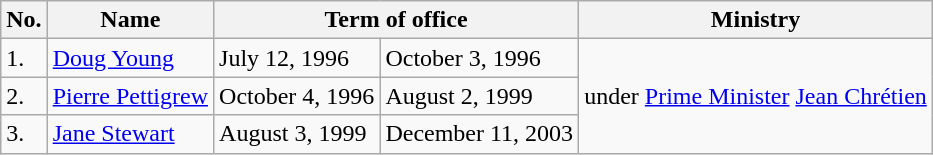<table class="wikitable">
<tr>
<th>No.</th>
<th>Name</th>
<th colspan="2">Term of office</th>
<th>Ministry</th>
</tr>
<tr>
<td>1.</td>
<td><a href='#'>Doug Young</a></td>
<td>July 12, 1996</td>
<td>October 3, 1996</td>
<td rowspan="3">under <a href='#'>Prime Minister</a> <a href='#'>Jean Chrétien</a></td>
</tr>
<tr>
<td>2.</td>
<td><a href='#'>Pierre Pettigrew</a></td>
<td>October 4, 1996</td>
<td>August 2, 1999</td>
</tr>
<tr>
<td>3.</td>
<td><a href='#'>Jane Stewart</a></td>
<td>August 3, 1999</td>
<td>December 11, 2003</td>
</tr>
</table>
